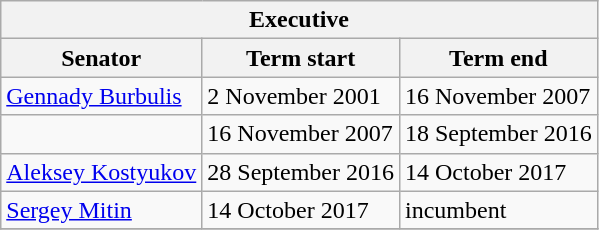<table class="wikitable sortable">
<tr>
<th colspan=3>Executive</th>
</tr>
<tr>
<th>Senator</th>
<th>Term start</th>
<th>Term end</th>
</tr>
<tr>
<td><a href='#'>Gennady Burbulis</a></td>
<td>2 November 2001</td>
<td>16 November 2007</td>
</tr>
<tr>
<td></td>
<td>16 November 2007</td>
<td>18 September 2016</td>
</tr>
<tr>
<td><a href='#'>Aleksey Kostyukov</a></td>
<td>28 September 2016</td>
<td>14 October 2017</td>
</tr>
<tr>
<td><a href='#'>Sergey Mitin</a></td>
<td>14 October 2017</td>
<td>incumbent</td>
</tr>
<tr>
</tr>
</table>
